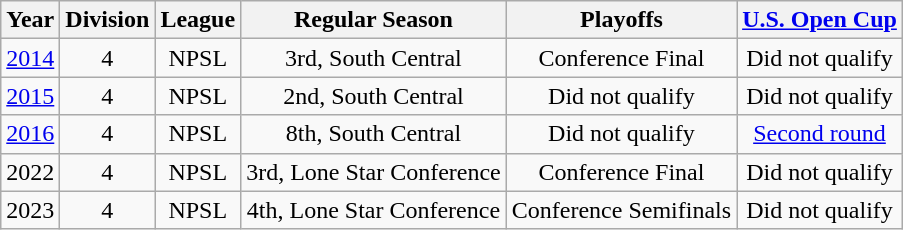<table class="wikitable" style="text-align:center;">
<tr>
<th>Year</th>
<th>Division</th>
<th>League</th>
<th>Regular Season</th>
<th>Playoffs</th>
<th><a href='#'>U.S. Open Cup</a></th>
</tr>
<tr>
<td><a href='#'>2014</a></td>
<td>4</td>
<td>NPSL</td>
<td>3rd, South Central</td>
<td>Conference Final</td>
<td>Did not qualify</td>
</tr>
<tr>
<td><a href='#'>2015</a></td>
<td>4</td>
<td>NPSL</td>
<td>2nd, South Central</td>
<td>Did not qualify</td>
<td>Did not qualify</td>
</tr>
<tr>
<td><a href='#'>2016</a></td>
<td>4</td>
<td>NPSL</td>
<td>8th, South Central</td>
<td>Did not qualify</td>
<td><a href='#'>Second round</a></td>
</tr>
<tr>
<td>2022</td>
<td>4</td>
<td>NPSL</td>
<td>3rd, Lone Star Conference</td>
<td>Conference Final</td>
<td>Did not qualify</td>
</tr>
<tr>
<td>2023</td>
<td>4</td>
<td>NPSL</td>
<td>4th, Lone Star Conference</td>
<td>Conference Semifinals</td>
<td>Did not qualify</td>
</tr>
</table>
